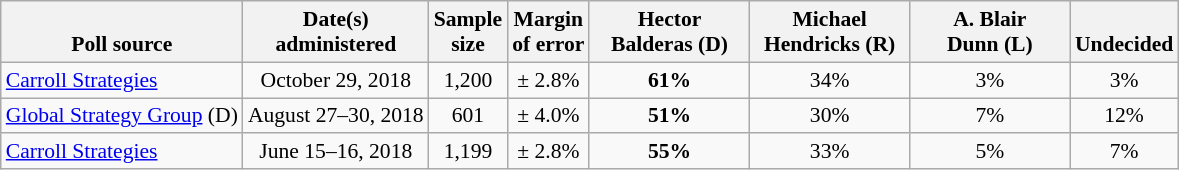<table class="wikitable" style="font-size:90%;text-align:center;">
<tr valign=bottom>
<th>Poll source</th>
<th>Date(s)<br>administered</th>
<th>Sample<br>size</th>
<th>Margin<br>of error</th>
<th style="width:100px;">Hector<br>Balderas (D)</th>
<th style="width:100px;">Michael<br>Hendricks (R)</th>
<th style="width:100px;">A. Blair<br>Dunn (L)</th>
<th>Undecided</th>
</tr>
<tr>
<td style="text-align:left;"><a href='#'>Carroll Strategies</a></td>
<td align=center>October 29, 2018</td>
<td align=center>1,200</td>
<td align=center>± 2.8%</td>
<td><strong>61%</strong></td>
<td align=center>34%</td>
<td align=center>3%</td>
<td align=center>3%</td>
</tr>
<tr>
<td style="text-align:left;"><a href='#'>Global Strategy Group</a> (D)</td>
<td align=center>August 27–30, 2018</td>
<td align=center>601</td>
<td align=center>± 4.0%</td>
<td><strong>51%</strong></td>
<td align=center>30%</td>
<td align=center>7%</td>
<td align=center>12%</td>
</tr>
<tr>
<td style="text-align:left;"><a href='#'>Carroll Strategies</a></td>
<td align=center>June 15–16, 2018</td>
<td align=center>1,199</td>
<td align=center>± 2.8%</td>
<td><strong>55%</strong></td>
<td align=center>33%</td>
<td align=center>5%</td>
<td align=center>7%</td>
</tr>
</table>
